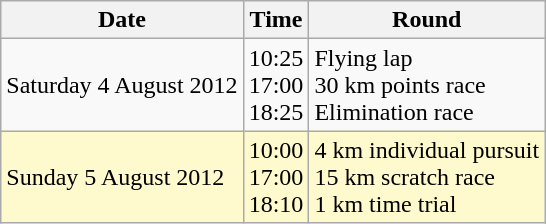<table class="wikitable">
<tr>
<th>Date</th>
<th>Time</th>
<th>Round</th>
</tr>
<tr>
<td>Saturday 4 August 2012</td>
<td>10:25<br>17:00<br>18:25</td>
<td>Flying lap<br>30 km points race<br>Elimination race</td>
</tr>
<tr>
<td style=background:lemonchiffon>Sunday 5 August 2012</td>
<td style=background:lemonchiffon>10:00<br>17:00<br>18:10</td>
<td style=background:lemonchiffon>4 km individual pursuit<br>15 km scratch race<br>1 km time trial</td>
</tr>
</table>
